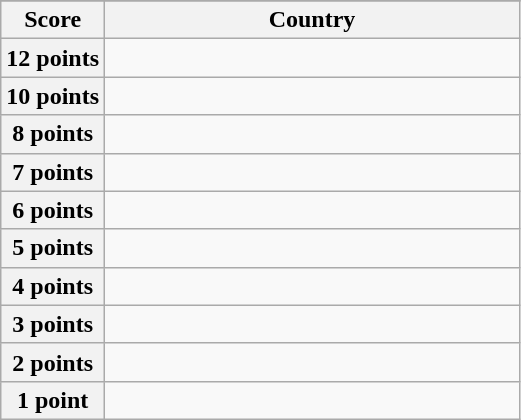<table class="wikitable">
<tr>
</tr>
<tr>
<th scope="col" width="20%">Score</th>
<th scope="col">Country</th>
</tr>
<tr>
<th scope="row">12 points</th>
<td></td>
</tr>
<tr>
<th scope="row">10 points</th>
<td></td>
</tr>
<tr>
<th scope="row">8 points</th>
<td></td>
</tr>
<tr>
<th scope="row">7 points</th>
<td></td>
</tr>
<tr>
<th scope="row">6 points</th>
<td></td>
</tr>
<tr>
<th scope="row">5 points</th>
<td></td>
</tr>
<tr>
<th scope="row">4 points</th>
<td></td>
</tr>
<tr>
<th scope="row">3 points</th>
<td></td>
</tr>
<tr>
<th scope="row">2 points</th>
<td></td>
</tr>
<tr>
<th scope="row">1 point</th>
<td></td>
</tr>
</table>
